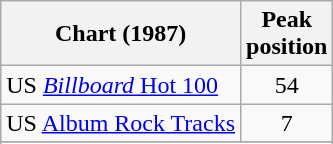<table class="wikitable">
<tr>
<th>Chart (1987)</th>
<th>Peak<br>position</th>
</tr>
<tr>
<td>US <a href='#'><em>Billboard</em> Hot 100</a></td>
<td align="center">54</td>
</tr>
<tr>
<td>US <a href='#'>Album Rock Tracks</a></td>
<td align="center">7</td>
</tr>
<tr>
</tr>
<tr>
</tr>
</table>
